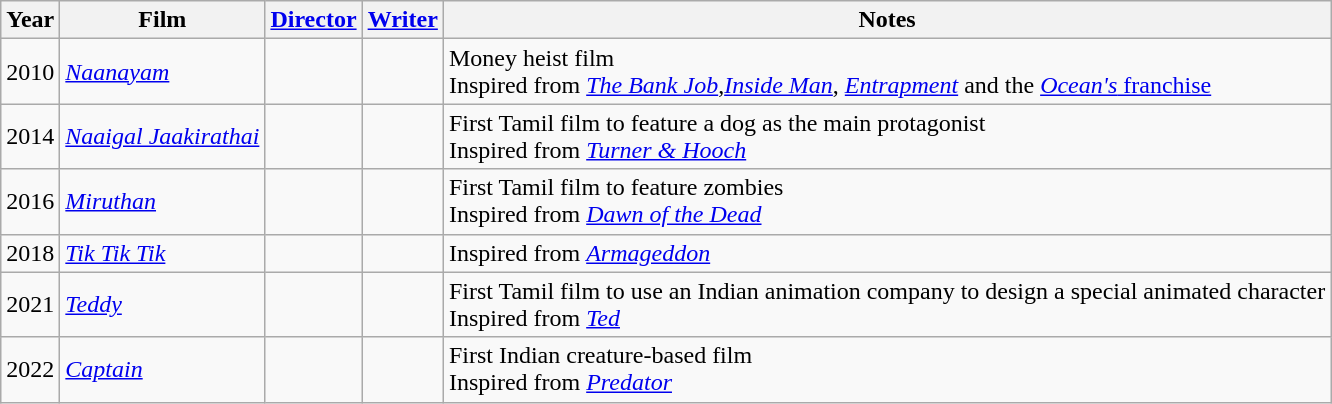<table class="wikitable sortable">
<tr>
<th>Year</th>
<th>Film</th>
<th><a href='#'>Director</a></th>
<th><a href='#'>Writer</a></th>
<th class="unsortable">Notes</th>
</tr>
<tr>
<td>2010</td>
<td><em><a href='#'>Naanayam</a></em></td>
<td></td>
<td></td>
<td>Money heist film<br>Inspired from <em><a href='#'>The Bank Job</a></em>,<em><a href='#'>Inside Man</a></em>, <em><a href='#'>Entrapment</a></em> and the <a href='#'><em>Ocean's</em> franchise</a></td>
</tr>
<tr>
<td>2014</td>
<td><em><a href='#'>Naaigal Jaakirathai</a></em></td>
<td></td>
<td></td>
<td>First Tamil film to feature a dog as the main protagonist<br>Inspired from <em><a href='#'>Turner & Hooch</a></em></td>
</tr>
<tr>
<td>2016</td>
<td><em><a href='#'>Miruthan</a></em></td>
<td></td>
<td></td>
<td>First Tamil film to feature zombies<br>Inspired from <em><a href='#'>Dawn of the Dead</a></em></td>
</tr>
<tr>
<td>2018</td>
<td><em><a href='#'>Tik Tik Tik</a></em></td>
<td></td>
<td></td>
<td>Inspired from <em><a href='#'>Armageddon</a></em></td>
</tr>
<tr>
<td>2021</td>
<td><em><a href='#'>Teddy</a></em></td>
<td></td>
<td></td>
<td>First Tamil film to use an Indian animation company to design a special animated character<br>Inspired from <em><a href='#'>Ted</a></em></td>
</tr>
<tr>
<td>2022</td>
<td><em><a href='#'>Captain</a></em></td>
<td></td>
<td></td>
<td>First Indian creature-based film<br>Inspired from <em><a href='#'>Predator</a></em></td>
</tr>
</table>
